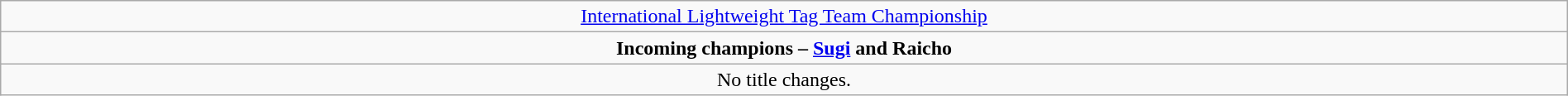<table class="wikitable" style="text-align:center; width:100%;">
<tr>
<td style="text-align: center;"><a href='#'>International Lightweight Tag Team Championship</a></td>
</tr>
<tr>
<td style="text-align: center;"><strong>Incoming champions – <a href='#'>Sugi</a> and Raicho</strong></td>
</tr>
<tr>
<td>No title changes.</td>
</tr>
</table>
